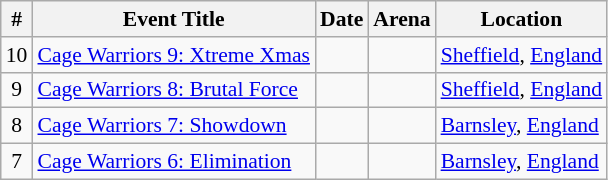<table class="sortable wikitable succession-box" style="font-size:90%;">
<tr>
<th scope="col">#</th>
<th scope="col">Event Title</th>
<th scope="col">Date</th>
<th scope="col">Arena</th>
<th scope="col">Location</th>
</tr>
<tr>
<td align=center>10</td>
<td><a href='#'>Cage Warriors 9: Xtreme Xmas</a></td>
<td></td>
<td></td>
<td><a href='#'>Sheffield</a>, <a href='#'>England</a></td>
</tr>
<tr>
<td align=center>9</td>
<td><a href='#'>Cage Warriors 8: Brutal Force</a></td>
<td></td>
<td></td>
<td><a href='#'>Sheffield</a>, <a href='#'>England</a></td>
</tr>
<tr>
<td align=center>8</td>
<td><a href='#'>Cage Warriors 7: Showdown</a></td>
<td></td>
<td></td>
<td><a href='#'>Barnsley</a>, <a href='#'>England</a></td>
</tr>
<tr>
<td align=center>7</td>
<td><a href='#'>Cage Warriors 6: Elimination</a></td>
<td></td>
<td></td>
<td><a href='#'>Barnsley</a>, <a href='#'>England</a></td>
</tr>
</table>
